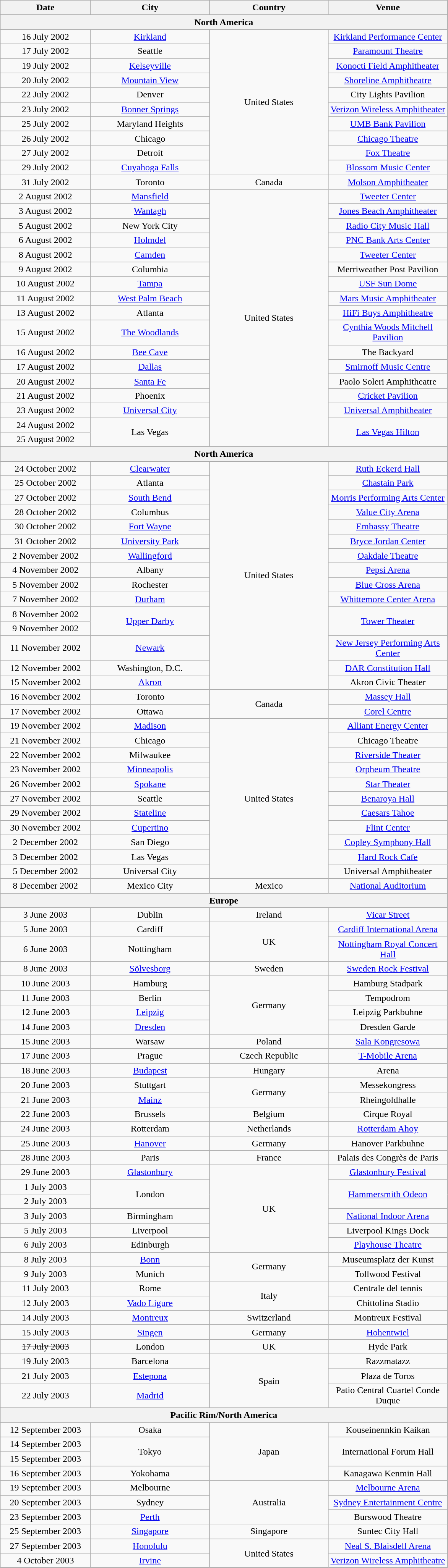<table class="wikitable" style="text-align:center;">
<tr>
<th style="width:150px;">Date</th>
<th style="width:200px;">City</th>
<th style="width:200px;">Country</th>
<th style="width:200px;">Venue</th>
</tr>
<tr>
<th colspan="4">North America</th>
</tr>
<tr>
<td>16 July 2002</td>
<td><a href='#'>Kirkland</a></td>
<td rowspan="10">United States</td>
<td><a href='#'>Kirkland Performance Center</a></td>
</tr>
<tr>
<td>17 July 2002</td>
<td>Seattle</td>
<td><a href='#'>Paramount Theatre</a></td>
</tr>
<tr>
<td>19 July 2002</td>
<td><a href='#'>Kelseyville</a></td>
<td><a href='#'>Konocti Field Amphitheater</a></td>
</tr>
<tr>
<td>20 July 2002</td>
<td><a href='#'>Mountain View</a></td>
<td><a href='#'>Shoreline Amphitheatre</a></td>
</tr>
<tr>
<td>22 July 2002</td>
<td>Denver</td>
<td>City Lights Pavilion</td>
</tr>
<tr>
<td>23 July 2002</td>
<td><a href='#'>Bonner Springs</a></td>
<td><a href='#'>Verizon Wireless Amphitheater</a></td>
</tr>
<tr>
<td>25 July 2002</td>
<td>Maryland Heights</td>
<td><a href='#'>UMB Bank Pavilion</a></td>
</tr>
<tr>
<td>26 July 2002</td>
<td>Chicago</td>
<td><a href='#'>Chicago Theatre</a></td>
</tr>
<tr>
<td>27 July 2002</td>
<td>Detroit</td>
<td><a href='#'>Fox Theatre</a></td>
</tr>
<tr>
<td>29 July 2002</td>
<td><a href='#'>Cuyahoga Falls</a></td>
<td><a href='#'>Blossom Music Center</a></td>
</tr>
<tr>
<td>31 July 2002</td>
<td>Toronto</td>
<td>Canada</td>
<td><a href='#'>Molson Amphitheater</a></td>
</tr>
<tr>
<td>2 August 2002</td>
<td><a href='#'>Mansfield</a></td>
<td rowspan="17">United States</td>
<td><a href='#'>Tweeter Center</a></td>
</tr>
<tr>
<td>3 August 2002</td>
<td><a href='#'>Wantagh</a></td>
<td><a href='#'>Jones Beach Amphitheater</a></td>
</tr>
<tr>
<td>5 August 2002</td>
<td>New York City</td>
<td><a href='#'>Radio City Music Hall</a></td>
</tr>
<tr>
<td>6 August 2002</td>
<td><a href='#'>Holmdel</a></td>
<td><a href='#'>PNC Bank Arts Center</a></td>
</tr>
<tr>
<td>8 August 2002</td>
<td><a href='#'>Camden</a></td>
<td><a href='#'>Tweeter Center</a></td>
</tr>
<tr>
<td>9 August 2002</td>
<td>Columbia</td>
<td>Merriweather Post Pavilion</td>
</tr>
<tr>
<td>10 August 2002</td>
<td><a href='#'>Tampa</a></td>
<td><a href='#'>USF Sun Dome</a></td>
</tr>
<tr>
<td>11 August 2002</td>
<td><a href='#'>West Palm Beach</a></td>
<td><a href='#'>Mars Music Amphitheater</a></td>
</tr>
<tr>
<td>13 August 2002</td>
<td>Atlanta</td>
<td><a href='#'>HiFi Buys Amphitheatre</a></td>
</tr>
<tr>
<td>15 August 2002</td>
<td><a href='#'>The Woodlands</a></td>
<td><a href='#'>Cynthia Woods Mitchell Pavilion</a></td>
</tr>
<tr>
<td>16 August 2002</td>
<td><a href='#'>Bee Cave</a></td>
<td>The Backyard</td>
</tr>
<tr>
<td>17 August 2002</td>
<td><a href='#'>Dallas</a></td>
<td><a href='#'>Smirnoff Music Centre</a></td>
</tr>
<tr>
<td>20 August 2002</td>
<td><a href='#'>Santa Fe</a></td>
<td>Paolo Soleri Amphitheatre</td>
</tr>
<tr>
<td>21 August 2002</td>
<td>Phoenix</td>
<td><a href='#'>Cricket Pavilion</a></td>
</tr>
<tr>
<td>23 August 2002</td>
<td><a href='#'>Universal City</a></td>
<td><a href='#'>Universal Amphitheater</a></td>
</tr>
<tr>
<td>24 August 2002</td>
<td rowspan="2">Las Vegas</td>
<td rowspan="2"><a href='#'>Las Vegas Hilton</a></td>
</tr>
<tr>
<td>25 August 2002</td>
</tr>
<tr>
<th colspan="4">North America</th>
</tr>
<tr>
<td>24 October 2002</td>
<td><a href='#'>Clearwater</a></td>
<td rowspan="15">United States</td>
<td><a href='#'>Ruth Eckerd Hall</a></td>
</tr>
<tr>
<td>25 October 2002</td>
<td>Atlanta</td>
<td><a href='#'>Chastain Park</a></td>
</tr>
<tr>
<td>27 October 2002</td>
<td><a href='#'>South Bend</a></td>
<td><a href='#'>Morris Performing Arts Center</a></td>
</tr>
<tr>
<td>28 October 2002</td>
<td>Columbus</td>
<td><a href='#'>Value City Arena</a></td>
</tr>
<tr>
<td>30 October 2002</td>
<td><a href='#'>Fort Wayne</a></td>
<td><a href='#'>Embassy Theatre</a></td>
</tr>
<tr>
<td>31 October 2002</td>
<td><a href='#'>University Park</a></td>
<td><a href='#'>Bryce Jordan Center</a></td>
</tr>
<tr>
<td>2 November 2002</td>
<td><a href='#'>Wallingford</a></td>
<td><a href='#'>Oakdale Theatre</a></td>
</tr>
<tr>
<td>4 November 2002</td>
<td>Albany</td>
<td><a href='#'>Pepsi Arena</a></td>
</tr>
<tr>
<td>5 November 2002</td>
<td>Rochester</td>
<td><a href='#'>Blue Cross Arena</a></td>
</tr>
<tr>
<td>7 November 2002</td>
<td><a href='#'>Durham</a></td>
<td><a href='#'>Whittemore Center Arena</a></td>
</tr>
<tr>
<td>8 November 2002</td>
<td rowspan="2"><a href='#'>Upper Darby</a></td>
<td rowspan="2"><a href='#'>Tower Theater</a></td>
</tr>
<tr>
<td>9 November 2002</td>
</tr>
<tr>
<td>11 November 2002</td>
<td><a href='#'>Newark</a></td>
<td><a href='#'>New Jersey Performing Arts Center</a></td>
</tr>
<tr>
<td>12 November 2002</td>
<td>Washington, D.C.</td>
<td><a href='#'>DAR Constitution Hall</a></td>
</tr>
<tr>
<td>15 November 2002</td>
<td><a href='#'>Akron</a></td>
<td>Akron Civic Theater</td>
</tr>
<tr>
<td>16 November 2002</td>
<td>Toronto</td>
<td rowspan="2">Canada</td>
<td><a href='#'>Massey Hall</a></td>
</tr>
<tr>
<td>17 November 2002</td>
<td>Ottawa</td>
<td><a href='#'>Corel Centre</a></td>
</tr>
<tr>
<td>19 November 2002</td>
<td><a href='#'>Madison</a></td>
<td rowspan="11">United States</td>
<td><a href='#'>Alliant Energy Center</a></td>
</tr>
<tr>
<td>21 November 2002</td>
<td>Chicago</td>
<td>Chicago Theatre</td>
</tr>
<tr>
<td>22 November 2002</td>
<td>Milwaukee</td>
<td><a href='#'>Riverside Theater</a></td>
</tr>
<tr>
<td>23 November 2002</td>
<td><a href='#'>Minneapolis</a></td>
<td><a href='#'>Orpheum Theatre</a></td>
</tr>
<tr>
<td>26 November 2002</td>
<td><a href='#'>Spokane</a></td>
<td><a href='#'>Star Theater</a></td>
</tr>
<tr>
<td>27 November 2002</td>
<td>Seattle</td>
<td><a href='#'>Benaroya Hall</a></td>
</tr>
<tr>
<td>29 November 2002</td>
<td><a href='#'>Stateline</a></td>
<td><a href='#'>Caesars Tahoe</a></td>
</tr>
<tr>
<td>30 November 2002</td>
<td><a href='#'>Cupertino</a></td>
<td><a href='#'>Flint Center</a></td>
</tr>
<tr>
<td>2 December 2002</td>
<td>San Diego</td>
<td><a href='#'>Copley Symphony Hall</a></td>
</tr>
<tr>
<td>3 December 2002</td>
<td>Las Vegas</td>
<td><a href='#'>Hard Rock Cafe</a></td>
</tr>
<tr>
<td>5 December 2002</td>
<td>Universal City</td>
<td>Universal Amphitheater</td>
</tr>
<tr>
<td>8 December 2002</td>
<td>Mexico City</td>
<td>Mexico</td>
<td><a href='#'>National Auditorium</a></td>
</tr>
<tr>
<th colspan="4">Europe</th>
</tr>
<tr>
<td>3 June 2003</td>
<td>Dublin</td>
<td>Ireland</td>
<td><a href='#'>Vicar Street</a></td>
</tr>
<tr>
<td>5 June 2003</td>
<td>Cardiff</td>
<td rowspan="2">UK</td>
<td><a href='#'>Cardiff International Arena</a></td>
</tr>
<tr>
<td>6 June 2003</td>
<td>Nottingham</td>
<td><a href='#'>Nottingham Royal Concert Hall</a></td>
</tr>
<tr>
<td>8 June 2003</td>
<td><a href='#'>Sölvesborg</a></td>
<td>Sweden</td>
<td><a href='#'>Sweden Rock Festival</a></td>
</tr>
<tr>
<td>10 June 2003</td>
<td>Hamburg</td>
<td rowspan="4">Germany</td>
<td>Hamburg Stadpark</td>
</tr>
<tr>
<td>11 June 2003</td>
<td>Berlin</td>
<td>Tempodrom</td>
</tr>
<tr>
<td>12 June 2003</td>
<td><a href='#'>Leipzig</a></td>
<td>Leipzig Parkbuhne</td>
</tr>
<tr>
<td>14 June 2003</td>
<td><a href='#'>Dresden</a></td>
<td>Dresden Garde</td>
</tr>
<tr>
<td>15 June 2003</td>
<td>Warsaw</td>
<td>Poland</td>
<td><a href='#'>Sala Kongresowa</a></td>
</tr>
<tr>
<td>17 June 2003</td>
<td>Prague</td>
<td>Czech Republic</td>
<td><a href='#'>T-Mobile Arena</a></td>
</tr>
<tr>
<td>18 June 2003</td>
<td><a href='#'>Budapest</a></td>
<td>Hungary</td>
<td>Arena</td>
</tr>
<tr>
<td>20 June 2003</td>
<td>Stuttgart</td>
<td rowspan="2">Germany</td>
<td>Messekongress</td>
</tr>
<tr>
<td>21 June 2003</td>
<td><a href='#'>Mainz</a></td>
<td>Rheingoldhalle</td>
</tr>
<tr>
<td>22 June 2003</td>
<td>Brussels</td>
<td>Belgium</td>
<td>Cirque Royal</td>
</tr>
<tr>
<td>24 June 2003</td>
<td>Rotterdam</td>
<td>Netherlands</td>
<td><a href='#'>Rotterdam Ahoy</a></td>
</tr>
<tr>
<td>25 June 2003</td>
<td><a href='#'>Hanover</a></td>
<td>Germany</td>
<td>Hanover Parkbuhne</td>
</tr>
<tr>
<td>28 June 2003</td>
<td>Paris</td>
<td>France</td>
<td>Palais des Congrès de Paris</td>
</tr>
<tr>
<td>29 June 2003</td>
<td><a href='#'>Glastonbury</a></td>
<td rowspan="6">UK</td>
<td><a href='#'>Glastonbury Festival</a></td>
</tr>
<tr>
<td>1 July 2003</td>
<td rowspan="2">London</td>
<td rowspan="2"><a href='#'>Hammersmith Odeon</a></td>
</tr>
<tr>
<td>2 July 2003</td>
</tr>
<tr>
<td>3 July 2003</td>
<td>Birmingham</td>
<td><a href='#'>National Indoor Arena</a></td>
</tr>
<tr>
<td>5 July 2003</td>
<td>Liverpool</td>
<td>Liverpool Kings Dock</td>
</tr>
<tr>
<td>6 July 2003</td>
<td>Edinburgh</td>
<td><a href='#'>Playhouse Theatre</a></td>
</tr>
<tr>
<td>8 July 2003</td>
<td><a href='#'>Bonn</a></td>
<td rowspan="2">Germany</td>
<td>Museumsplatz der Kunst</td>
</tr>
<tr>
<td>9 July 2003</td>
<td>Munich</td>
<td>Tollwood Festival</td>
</tr>
<tr>
<td>11 July 2003</td>
<td>Rome</td>
<td rowspan="2">Italy</td>
<td>Centrale del tennis</td>
</tr>
<tr>
<td>12 July 2003</td>
<td><a href='#'>Vado Ligure</a></td>
<td>Chittolina Stadio</td>
</tr>
<tr>
<td>14 July 2003</td>
<td><a href='#'>Montreux</a></td>
<td>Switzerland</td>
<td>Montreux Festival</td>
</tr>
<tr>
<td>15 July 2003</td>
<td><a href='#'>Singen</a></td>
<td>Germany</td>
<td><a href='#'>Hohentwiel</a></td>
</tr>
<tr>
<td><s>17 July 2003</s></td>
<td>London</td>
<td>UK</td>
<td>Hyde Park</td>
</tr>
<tr>
<td>19 July 2003</td>
<td>Barcelona</td>
<td rowspan="3">Spain</td>
<td>Razzmatazz</td>
</tr>
<tr>
<td>21 July 2003</td>
<td><a href='#'>Estepona</a></td>
<td>Plaza de Toros</td>
</tr>
<tr>
<td>22 July 2003</td>
<td><a href='#'>Madrid</a></td>
<td>Patio Central Cuartel Conde Duque</td>
</tr>
<tr>
<th colspan="4">Pacific Rim/North America</th>
</tr>
<tr>
<td>12 September 2003</td>
<td>Osaka</td>
<td rowspan="4">Japan</td>
<td>Kouseinennkin Kaikan</td>
</tr>
<tr>
<td>14 September 2003</td>
<td rowspan="2">Tokyo</td>
<td rowspan="2">International Forum Hall</td>
</tr>
<tr>
<td>15 September 2003</td>
</tr>
<tr>
<td>16 September 2003</td>
<td>Yokohama</td>
<td>Kanagawa Kenmin Hall</td>
</tr>
<tr>
<td>19 September 2003</td>
<td>Melbourne</td>
<td rowspan="3">Australia</td>
<td><a href='#'>Melbourne Arena</a></td>
</tr>
<tr>
<td>20 September 2003</td>
<td>Sydney</td>
<td><a href='#'>Sydney Entertainment Centre</a></td>
</tr>
<tr>
<td>23 September 2003</td>
<td><a href='#'>Perth</a></td>
<td>Burswood Theatre</td>
</tr>
<tr>
<td>25 September 2003</td>
<td><a href='#'>Singapore</a></td>
<td>Singapore</td>
<td>Suntec City Hall</td>
</tr>
<tr>
<td>27 September 2003</td>
<td><a href='#'>Honolulu</a></td>
<td rowspan="2">United States</td>
<td><a href='#'>Neal S. Blaisdell Arena</a></td>
</tr>
<tr>
<td>4 October 2003</td>
<td><a href='#'>Irvine</a></td>
<td><a href='#'>Verizon Wireless Amphitheatre</a></td>
</tr>
</table>
